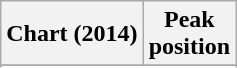<table class="wikitable sortable">
<tr>
<th align="left">Chart (2014)</th>
<th align="center">Peak<br>position</th>
</tr>
<tr>
</tr>
<tr>
</tr>
<tr>
</tr>
<tr>
</tr>
<tr>
</tr>
</table>
